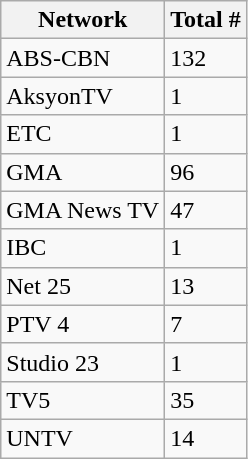<table class="wikitable sortable">
<tr>
<th>Network</th>
<th>Total #</th>
</tr>
<tr>
<td>ABS-CBN</td>
<td>132</td>
</tr>
<tr>
<td>AksyonTV</td>
<td>1</td>
</tr>
<tr>
<td>ETC</td>
<td>1</td>
</tr>
<tr>
<td>GMA</td>
<td>96</td>
</tr>
<tr>
<td>GMA News TV</td>
<td>47</td>
</tr>
<tr>
<td>IBC</td>
<td>1</td>
</tr>
<tr>
<td>Net 25</td>
<td>13</td>
</tr>
<tr>
<td>PTV 4</td>
<td>7</td>
</tr>
<tr>
<td>Studio 23</td>
<td>1</td>
</tr>
<tr>
<td>TV5</td>
<td>35</td>
</tr>
<tr>
<td>UNTV</td>
<td>14</td>
</tr>
</table>
